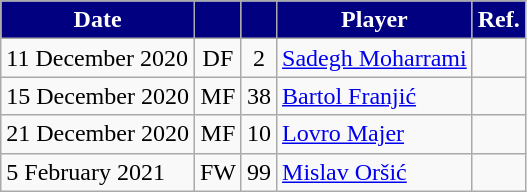<table class="wikitable plainrowheaders sortable">
<tr>
<th style="background:#000080; color:white;">Date</th>
<th style="background:#000080; color:white;"></th>
<th style="background:#000080; color:white;"></th>
<th style="background:#000080; color:white;" scope="col">Player</th>
<th style="background:#000080; color:white;">Ref.</th>
</tr>
<tr>
<td>11 December 2020</td>
<td style="text-align:center;">DF</td>
<td style="text-align:center;">2</td>
<td> <a href='#'>Sadegh Moharrami</a></td>
<td style="text-align:center;"></td>
</tr>
<tr>
<td>15 December 2020</td>
<td style="text-align:center;">MF</td>
<td style="text-align:center;">38</td>
<td> <a href='#'>Bartol Franjić</a></td>
<td style="text-align:center;"></td>
</tr>
<tr>
<td>21 December 2020</td>
<td style="text-align:center;">MF</td>
<td style="text-align:center;">10</td>
<td> <a href='#'>Lovro Majer</a></td>
<td style="text-align:center;"></td>
</tr>
<tr>
<td>5 February 2021</td>
<td style="text-align:center;">FW</td>
<td style="text-align:center;">99</td>
<td> <a href='#'>Mislav Oršić</a></td>
<td style="text-align:center;"></td>
</tr>
</table>
